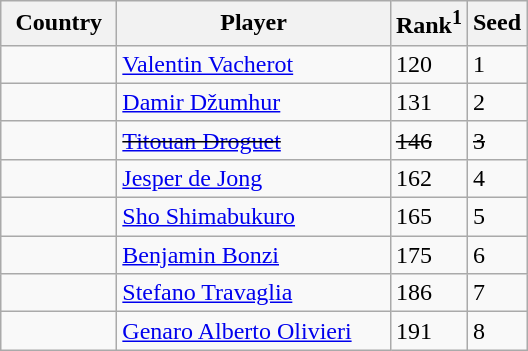<table class="sortable wikitable">
<tr>
<th width="70">Country</th>
<th width="175">Player</th>
<th>Rank<sup>1</sup></th>
<th>Seed</th>
</tr>
<tr>
<td></td>
<td><a href='#'>Valentin Vacherot</a></td>
<td>120</td>
<td>1</td>
</tr>
<tr>
<td></td>
<td><a href='#'>Damir Džumhur</a></td>
<td>131</td>
<td>2</td>
</tr>
<tr>
<td><s></s></td>
<td><s><a href='#'>Titouan Droguet</a></s></td>
<td><s>146</s></td>
<td><s>3</s></td>
</tr>
<tr>
<td></td>
<td><a href='#'>Jesper de Jong</a></td>
<td>162</td>
<td>4</td>
</tr>
<tr>
<td></td>
<td><a href='#'>Sho Shimabukuro</a></td>
<td>165</td>
<td>5</td>
</tr>
<tr>
<td></td>
<td><a href='#'>Benjamin Bonzi</a></td>
<td>175</td>
<td>6</td>
</tr>
<tr>
<td></td>
<td><a href='#'>Stefano Travaglia</a></td>
<td>186</td>
<td>7</td>
</tr>
<tr>
<td></td>
<td><a href='#'>Genaro Alberto Olivieri</a></td>
<td>191</td>
<td>8</td>
</tr>
</table>
